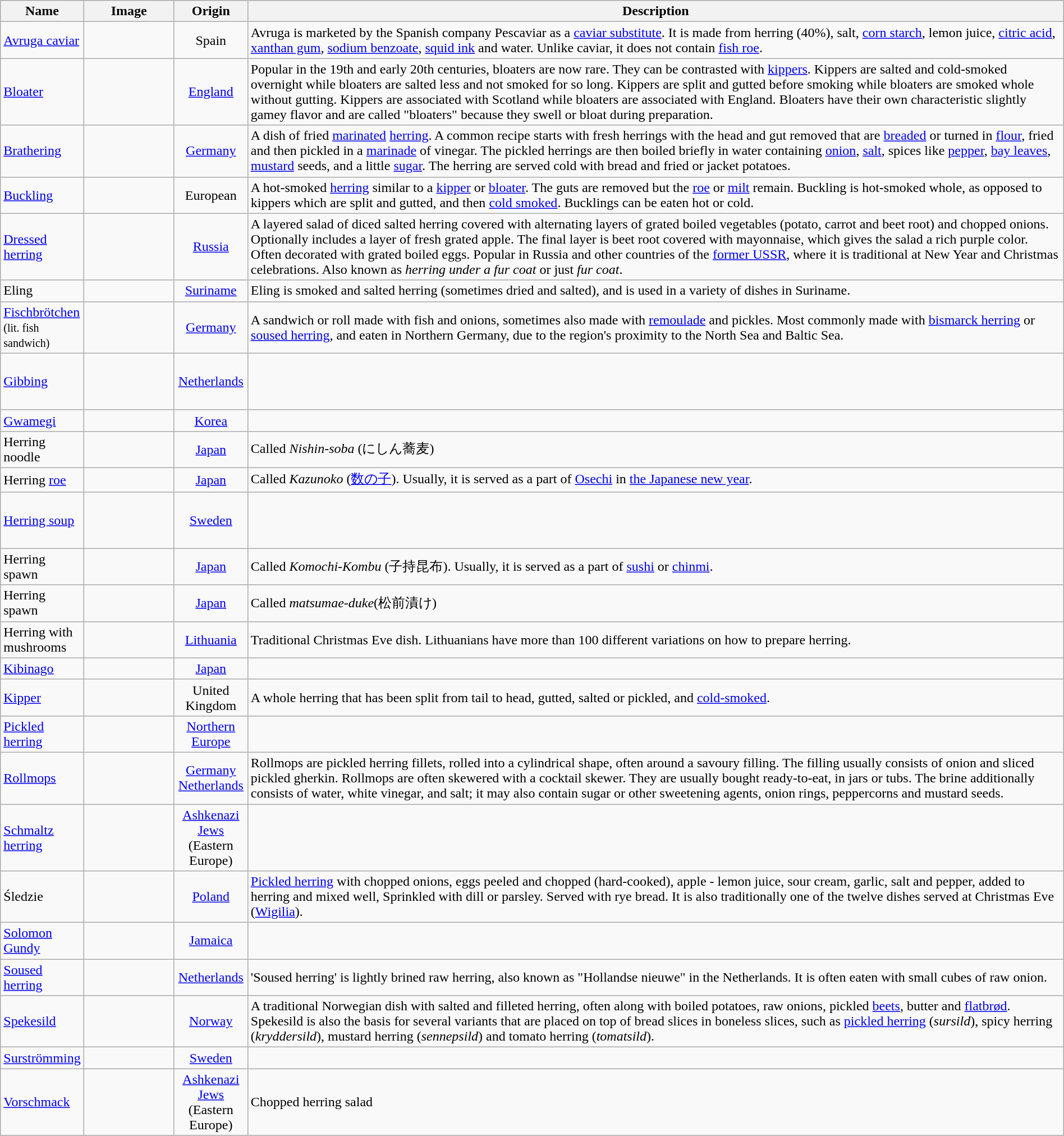<table class="wikitable sortable" style="width:100%; height:100px;">
<tr>
<th style="width:80px;">Name</th>
<th style="width:100px;">Image</th>
<th style="width:80px;">Origin</th>
<th>Description</th>
</tr>
<tr>
<td><a href='#'>Avruga caviar</a></td>
<td></td>
<td align="center">Spain</td>
<td>Avruga is marketed  by the Spanish company Pescaviar as a <a href='#'>caviar substitute</a>. It is made from herring (40%), salt, <a href='#'>corn starch</a>, lemon juice, <a href='#'>citric acid</a>, <a href='#'>xanthan gum</a>, <a href='#'>sodium benzoate</a>, <a href='#'>squid ink</a> and water. Unlike caviar, it does not contain <a href='#'>fish roe</a>.</td>
</tr>
<tr>
<td><a href='#'>Bloater</a></td>
<td></td>
<td align="center"><a href='#'>England</a></td>
<td>Popular in the 19th and early 20th centuries, bloaters are now rare. They can be contrasted with <a href='#'>kippers</a>.  Kippers are salted and cold-smoked overnight while bloaters are salted less and not smoked for so long. Kippers are split and gutted before smoking while bloaters are smoked whole without gutting. Kippers are associated with Scotland while bloaters are associated with England. Bloaters have their own characteristic slightly gamey flavor and are called "bloaters" because they swell or bloat during preparation.</td>
</tr>
<tr>
<td><a href='#'>Brathering</a></td>
<td></td>
<td align="center"><a href='#'>Germany</a></td>
<td>A dish of fried <a href='#'>marinated</a> <a href='#'>herring</a>. A common recipe starts with fresh herrings with the head and gut removed that are <a href='#'>breaded</a> or turned in <a href='#'>flour</a>, fried and then pickled in  a <a href='#'>marinade</a> of vinegar. The pickled herrings are then boiled briefly in water containing <a href='#'>onion</a>, <a href='#'>salt</a>, spices like <a href='#'>pepper</a>, <a href='#'>bay leaves</a>, <a href='#'>mustard</a> seeds, and a little <a href='#'>sugar</a>. The herring are served cold with bread and fried or jacket potatoes.</td>
</tr>
<tr>
<td><a href='#'>Buckling</a></td>
<td></td>
<td align="center">European</td>
<td>A hot-smoked <a href='#'>herring</a> similar to a <a href='#'>kipper</a> or <a href='#'>bloater</a>. The guts are removed but the <a href='#'>roe</a> or <a href='#'>milt</a> remain. Buckling is hot-smoked whole, as opposed to kippers which are split and gutted, and then <a href='#'>cold smoked</a>. Bucklings can be eaten hot or cold.</td>
</tr>
<tr>
<td><a href='#'>Dressed herring</a></td>
<td></td>
<td align="center"><a href='#'>Russia</a></td>
<td>A layered salad of diced salted herring covered with alternating layers of grated boiled vegetables (potato, carrot and beet root) and chopped onions. Optionally includes a layer of fresh grated apple. The final layer is beet root covered with mayonnaise, which gives the salad a rich purple color. Often decorated with grated boiled eggs. Popular in Russia and other countries of the <a href='#'>former USSR</a>, where it is traditional at New Year and Christmas celebrations. Also known as <em>herring under a fur coat</em> or just <em>fur coat</em>.</td>
</tr>
<tr>
<td>Eling</td>
<td></td>
<td align="center"><a href='#'>Suriname</a></td>
<td>Eling is smoked and salted herring (sometimes dried and salted), and is used in a variety of dishes in Suriname.</td>
</tr>
<tr>
<td><a href='#'>Fischbrötchen</a><br><small>(lit. fish sandwich)</small></td>
<td></td>
<td align="center"><a href='#'>Germany</a></td>
<td>A sandwich or roll made with fish and onions, sometimes also made with <a href='#'>remoulade</a> and pickles. Most commonly made with <a href='#'>bismarck herring</a> or <a href='#'>soused herring</a>, and eaten in Northern Germany, due to the region's proximity to the North Sea and Baltic Sea.</td>
</tr>
<tr>
<td><a href='#'>Gibbing</a></td>
<td style="height:60px;"></td>
<td align="center"><a href='#'>Netherlands</a></td>
<td></td>
</tr>
<tr>
<td><a href='#'>Gwamegi</a></td>
<td></td>
<td align="center"><a href='#'>Korea</a></td>
<td></td>
</tr>
<tr>
<td>Herring noodle</td>
<td></td>
<td align="center"><a href='#'>Japan</a></td>
<td>Called <em>Nishin-soba</em> (にしん蕎麦)</td>
</tr>
<tr>
<td>Herring <a href='#'>roe</a></td>
<td></td>
<td align="center"><a href='#'>Japan</a></td>
<td>Called <em>Kazunoko</em> (<a href='#'>数の子</a>). Usually, it is served as a part of <a href='#'>Osechi</a> in <a href='#'>the Japanese new year</a>.</td>
</tr>
<tr>
<td><a href='#'>Herring soup</a></td>
<td style="height:60px;"></td>
<td align="center"><a href='#'>Sweden</a></td>
<td></td>
</tr>
<tr>
<td>Herring spawn</td>
<td></td>
<td align="center"><a href='#'>Japan</a></td>
<td>Called <em>Komochi-Kombu</em> (子持昆布). Usually, it is served as a part of <a href='#'>sushi</a> or <a href='#'>chinmi</a>.</td>
</tr>
<tr>
<td>Herring spawn</td>
<td></td>
<td align="center"><a href='#'>Japan</a></td>
<td>Called <em>matsumae-duke</em>(松前漬け)</td>
</tr>
<tr>
<td>Herring with mushrooms</td>
<td></td>
<td align="center"><a href='#'>Lithuania</a></td>
<td>Traditional Christmas Eve dish. Lithuanians have more than 100 different variations on how to prepare herring.</td>
</tr>
<tr>
<td><a href='#'>Kibinago</a></td>
<td></td>
<td align="center"><a href='#'>Japan</a></td>
<td></td>
</tr>
<tr>
<td><a href='#'>Kipper</a></td>
<td></td>
<td align="center">United Kingdom</td>
<td>A whole herring that has been split from tail to head, gutted, salted or pickled, and <a href='#'>cold-smoked</a>.</td>
</tr>
<tr>
<td><a href='#'>Pickled herring</a></td>
<td></td>
<td align="center"><a href='#'>Northern Europe</a></td>
<td></td>
</tr>
<tr>
<td><a href='#'>Rollmops</a></td>
<td></td>
<td align="center"><a href='#'>Germany</a><br><a href='#'>Netherlands</a></td>
<td>Rollmops are pickled herring fillets, rolled into a cylindrical shape, often around a savoury filling. The filling usually consists of onion and sliced pickled gherkin. Rollmops are often skewered with a cocktail skewer. They are usually bought ready-to-eat, in jars or tubs. The brine additionally consists of water, white vinegar, and salt; it may also contain sugar or other sweetening agents, onion rings, peppercorns and mustard seeds.</td>
</tr>
<tr>
<td><a href='#'>Schmaltz herring</a></td>
<td style="height:60px;"></td>
<td align="center"><a href='#'>Ashkenazi Jews</a> (Eastern Europe)</td>
<td></td>
</tr>
<tr>
<td>Śledzie</td>
<td></td>
<td align="center"><a href='#'>Poland</a></td>
<td><a href='#'>Pickled herring</a> with chopped onions, eggs peeled and chopped (hard-cooked), apple - lemon juice, sour cream, garlic, salt and pepper, added to herring and mixed well, Sprinkled with dill or parsley. Served with rye bread. It is also traditionally one of the twelve dishes served at Christmas Eve (<a href='#'>Wigilia</a>).</td>
</tr>
<tr>
<td><a href='#'>Solomon Gundy</a></td>
<td></td>
<td align="center"><a href='#'>Jamaica</a></td>
<td></td>
</tr>
<tr>
<td><a href='#'>Soused herring</a></td>
<td></td>
<td align="center"><a href='#'>Netherlands</a></td>
<td>'Soused herring' is lightly brined raw herring, also known as "Hollandse nieuwe" in the Netherlands. It is often eaten with small cubes of raw onion.</td>
</tr>
<tr>
<td><a href='#'>Spekesild</a></td>
<td></td>
<td align="center"><a href='#'>Norway</a></td>
<td>A traditional Norwegian dish with salted and filleted herring, often along with boiled potatoes, raw onions, pickled <a href='#'>beets</a>, butter and <a href='#'>flatbrød</a>. Spekesild is also the basis for several variants that are placed on top of bread slices in boneless slices, such as <a href='#'>pickled herring</a> (<em>sursild</em>),  spicy herring (<em>kryddersild</em>), mustard herring (<em>sennepsild</em>) and tomato herring (<em>tomatsild</em>).</td>
</tr>
<tr>
<td><a href='#'>Surströmming</a></td>
<td></td>
<td align="center"><a href='#'>Sweden</a></td>
<td></td>
</tr>
<tr>
<td><a href='#'>Vorschmack</a></td>
<td></td>
<td align="center"><a href='#'>Ashkenazi Jews</a> (Eastern Europe)</td>
<td>Chopped herring salad</td>
</tr>
</table>
